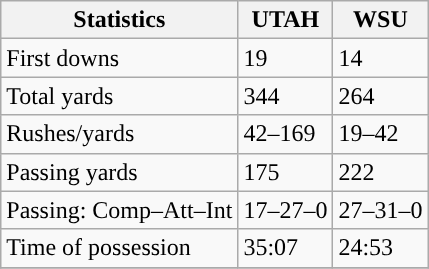<table class="wikitable" style="float: left;">
<tr>
<th>Statistics</th>
<th>UTAH</th>
<th>WSU</th>
</tr>
<tr>
<td>First downs</td>
<td>19</td>
<td>14</td>
</tr>
<tr>
<td>Total yards</td>
<td>344</td>
<td>264</td>
</tr>
<tr>
<td>Rushes/yards</td>
<td>42–169</td>
<td>19–42</td>
</tr>
<tr>
<td>Passing yards</td>
<td>175</td>
<td>222</td>
</tr>
<tr>
<td>Passing: Comp–Att–Int</td>
<td>17–27–0</td>
<td>27–31–0</td>
</tr>
<tr>
<td>Time of possession</td>
<td>35:07</td>
<td>24:53</td>
</tr>
<tr>
</tr>
</table>
